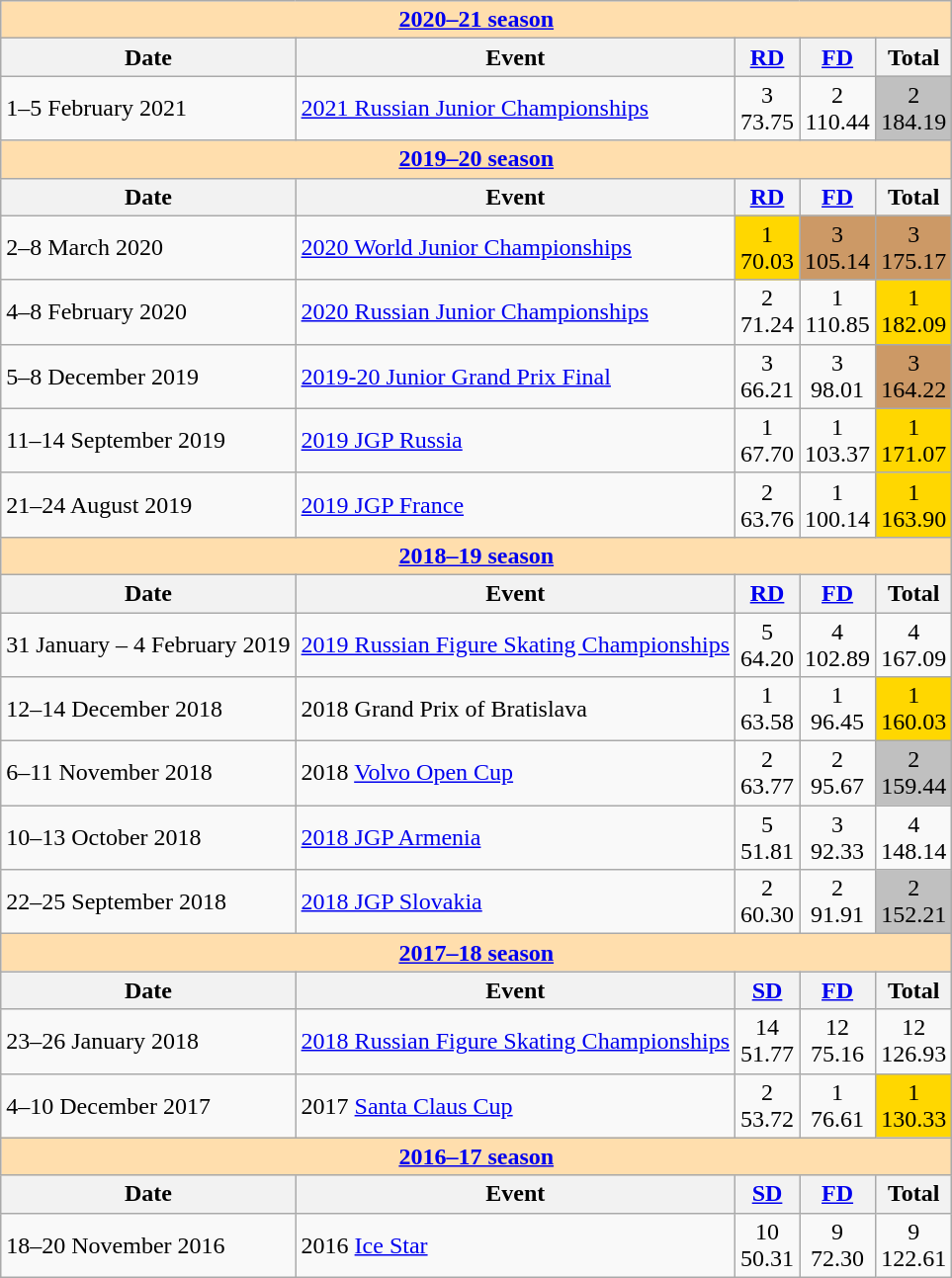<table class="wikitable">
<tr>
<td colspan="5" style="background-color: #ffdead;" align="center"><strong><a href='#'>2020–21 season</a></strong></td>
</tr>
<tr>
<th>Date</th>
<th>Event</th>
<th><a href='#'>RD</a></th>
<th><a href='#'>FD</a></th>
<th>Total</th>
</tr>
<tr>
<td>1–5 February 2021</td>
<td><a href='#'>2021 Russian Junior Championships</a></td>
<td align=center>3 <br> 73.75</td>
<td align=center>2 <br> 110.44</td>
<td align=center bgcolor=silver>2 <br> 184.19</td>
</tr>
<tr>
<td colspan="5" style="background-color: #ffdead;" align="center"><strong><a href='#'>2019–20 season</a></strong></td>
</tr>
<tr>
<th>Date</th>
<th>Event</th>
<th><a href='#'>RD</a></th>
<th><a href='#'>FD</a></th>
<th>Total</th>
</tr>
<tr>
<td>2–8 March 2020</td>
<td><a href='#'>2020 World Junior Championships</a></td>
<td align=center bgcolor=gold>1 <br> 70.03</td>
<td align=center bgcolor=cc9966>3 <br> 105.14</td>
<td align=center bgcolor=cc9966>3 <br> 175.17</td>
</tr>
<tr>
<td>4–8 February 2020</td>
<td><a href='#'>2020 Russian Junior Championships</a></td>
<td align=center>2 <br> 71.24</td>
<td align=center>1 <br> 110.85</td>
<td align=center bgcolor=gold>1 <br> 182.09</td>
</tr>
<tr>
<td>5–8 December 2019</td>
<td><a href='#'>2019-20 Junior Grand Prix Final</a></td>
<td align=center>3 <br> 66.21</td>
<td align=center>3 <br> 98.01</td>
<td align=center bgcolor=cc9966>3 <br> 164.22</td>
</tr>
<tr>
<td>11–14 September 2019</td>
<td><a href='#'>2019 JGP Russia</a></td>
<td align=center>1 <br> 67.70</td>
<td align=center>1 <br> 103.37</td>
<td align=center bgcolor=gold>1 <br> 171.07</td>
</tr>
<tr>
<td>21–24 August 2019</td>
<td><a href='#'>2019 JGP France</a></td>
<td align=center>2 <br> 63.76</td>
<td align=center>1 <br> 100.14</td>
<td align=center bgcolor=gold>1 <br> 163.90</td>
</tr>
<tr>
<td colspan="5" style="background-color: #ffdead;" align="center"><strong><a href='#'>2018–19 season</a></strong></td>
</tr>
<tr>
<th>Date</th>
<th>Event</th>
<th><a href='#'>RD</a></th>
<th><a href='#'>FD</a></th>
<th>Total</th>
</tr>
<tr>
<td>31 January – 4 February 2019</td>
<td><a href='#'>2019 Russian Figure Skating Championships</a></td>
<td align=center>5 <br> 64.20</td>
<td align=center>4 <br> 102.89</td>
<td align=center>4 <br> 167.09</td>
</tr>
<tr>
<td>12–14 December 2018</td>
<td>2018 Grand Prix of Bratislava</td>
<td align=center>1 <br> 63.58</td>
<td align=center>1 <br> 96.45</td>
<td align=center bgcolor=gold>1 <br> 160.03</td>
</tr>
<tr>
<td>6–11 November 2018</td>
<td>2018 <a href='#'>Volvo Open Cup</a></td>
<td align="center">2<br>63.77</td>
<td align="center">2<br>95.67</td>
<td align="center" bgcolor="silver">2<br>159.44</td>
</tr>
<tr>
<td>10–13 October 2018</td>
<td><a href='#'>2018 JGP Armenia</a></td>
<td align="center">5<br>51.81</td>
<td align="center">3<br>92.33</td>
<td align="center">4<br>148.14</td>
</tr>
<tr>
<td>22–25 September 2018</td>
<td><a href='#'>2018 JGP Slovakia</a></td>
<td align="center">2<br>60.30</td>
<td align="center">2<br>91.91</td>
<td align="center" bgcolor="silver">2<br>152.21</td>
</tr>
<tr>
<td colspan="5" style="background-color: #ffdead;" align="center"><strong><a href='#'>2017–18 season</a></strong></td>
</tr>
<tr>
<th>Date</th>
<th>Event</th>
<th><a href='#'>SD</a></th>
<th><a href='#'>FD</a></th>
<th>Total</th>
</tr>
<tr>
<td>23–26 January 2018</td>
<td><a href='#'>2018 Russian Figure Skating Championships</a></td>
<td align=center>14 <br> 51.77</td>
<td align=center>12 <br> 75.16</td>
<td align=center>12 <br> 126.93</td>
</tr>
<tr>
<td>4–10 December 2017</td>
<td>2017 <a href='#'>Santa Claus Cup</a></td>
<td align="center">2<br>53.72</td>
<td align="center">1<br>76.61</td>
<td align="center" bgcolor="gold">1<br>130.33</td>
</tr>
<tr>
<td colspan="5" style="background-color: #ffdead;" align="center"><strong><a href='#'>2016–17 season</a></strong></td>
</tr>
<tr>
<th>Date</th>
<th>Event</th>
<th><a href='#'>SD</a></th>
<th><a href='#'>FD</a></th>
<th>Total</th>
</tr>
<tr>
<td>18–20 November 2016</td>
<td>2016 <a href='#'>Ice Star</a></td>
<td align=center>10 <br> 50.31</td>
<td align=center>9 <br> 72.30</td>
<td align=center>9 <br> 122.61</td>
</tr>
</table>
